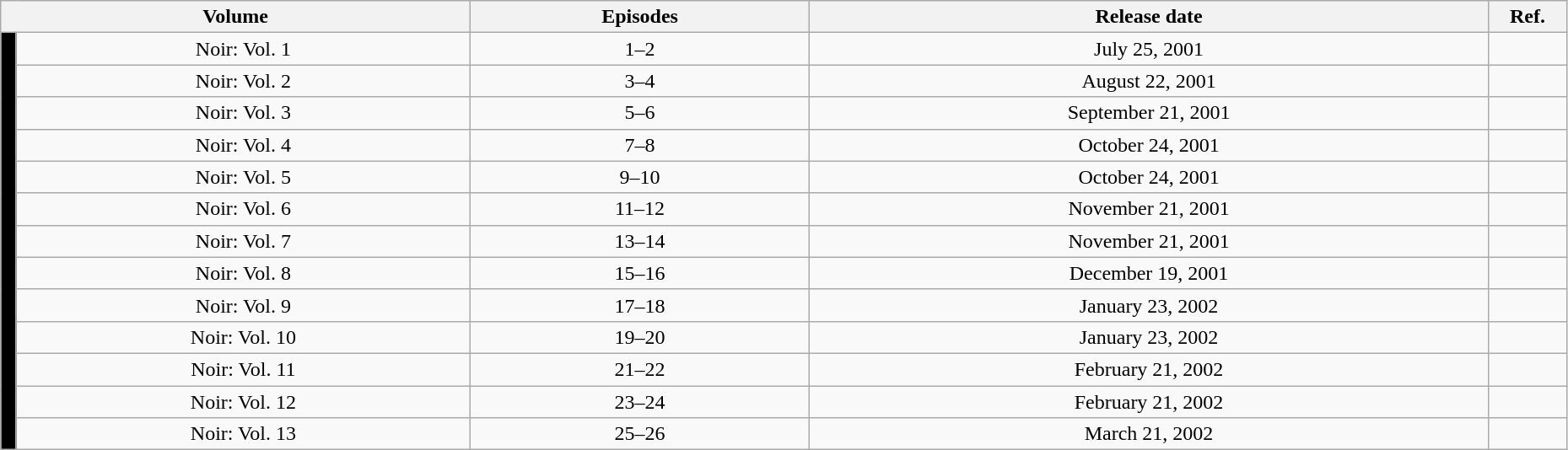<table class="wikitable" style="text-align: center; width: 98%;">
<tr>
<th colspan="2">Volume</th>
<th>Episodes</th>
<th>Release date</th>
<th width="5%">Ref.</th>
</tr>
<tr>
<td rowspan="16" width="1%" style="background: #000000;"></td>
<td>Noir: Vol. 1</td>
<td>1–2</td>
<td>July 25, 2001</td>
<td></td>
</tr>
<tr>
<td>Noir: Vol. 2</td>
<td>3–4</td>
<td>August 22, 2001</td>
<td></td>
</tr>
<tr>
<td>Noir: Vol. 3</td>
<td>5–6</td>
<td>September 21, 2001</td>
<td></td>
</tr>
<tr>
<td>Noir: Vol. 4</td>
<td>7–8</td>
<td>October 24, 2001</td>
<td></td>
</tr>
<tr>
<td>Noir: Vol. 5</td>
<td>9–10</td>
<td>October 24, 2001</td>
<td></td>
</tr>
<tr>
<td>Noir: Vol. 6</td>
<td>11–12</td>
<td>November 21, 2001</td>
<td></td>
</tr>
<tr>
<td>Noir: Vol. 7</td>
<td>13–14</td>
<td>November 21, 2001</td>
<td></td>
</tr>
<tr>
<td>Noir: Vol. 8</td>
<td>15–16</td>
<td>December 19, 2001</td>
<td></td>
</tr>
<tr>
<td>Noir: Vol. 9</td>
<td>17–18</td>
<td>January 23, 2002</td>
<td></td>
</tr>
<tr>
<td>Noir: Vol. 10</td>
<td>19–20</td>
<td>January 23, 2002</td>
<td></td>
</tr>
<tr>
<td>Noir: Vol. 11</td>
<td>21–22</td>
<td>February 21, 2002</td>
<td></td>
</tr>
<tr>
<td>Noir: Vol. 12</td>
<td>23–24</td>
<td>February 21, 2002</td>
<td></td>
</tr>
<tr>
<td>Noir: Vol. 13</td>
<td>25–26</td>
<td>March 21, 2002</td>
<td></td>
</tr>
</table>
